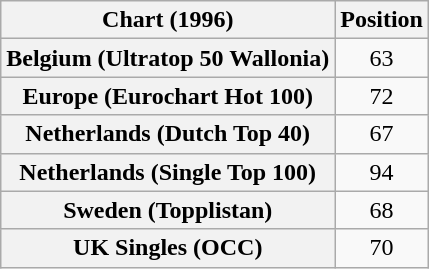<table class="wikitable sortable plainrowheaders" style="text-align:center">
<tr>
<th scope="col">Chart (1996)</th>
<th scope="col">Position</th>
</tr>
<tr>
<th scope="row">Belgium (Ultratop 50 Wallonia)</th>
<td>63</td>
</tr>
<tr>
<th scope="row">Europe (Eurochart Hot 100)</th>
<td>72</td>
</tr>
<tr>
<th scope="row">Netherlands (Dutch Top 40)</th>
<td>67</td>
</tr>
<tr>
<th scope="row">Netherlands (Single Top 100)</th>
<td>94</td>
</tr>
<tr>
<th scope="row">Sweden (Topplistan)</th>
<td>68</td>
</tr>
<tr>
<th scope="row">UK Singles (OCC)</th>
<td>70</td>
</tr>
</table>
